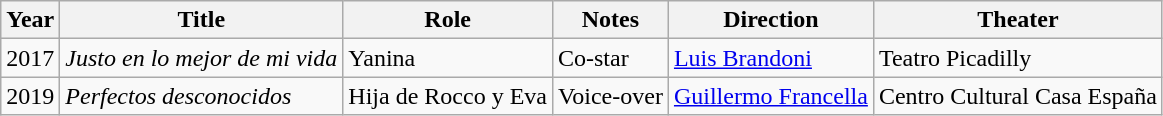<table class="wikitable sortable">
<tr>
<th>Year</th>
<th>Title</th>
<th>Role</th>
<th>Notes</th>
<th>Direction</th>
<th>Theater</th>
</tr>
<tr>
<td>2017</td>
<td><em>Justo en lo mejor de mi vida</em></td>
<td>Yanina</td>
<td>Co-star</td>
<td><a href='#'>Luis Brandoni</a></td>
<td>Teatro Picadilly</td>
</tr>
<tr>
<td>2019</td>
<td><em>Perfectos desconocidos</em></td>
<td>Hija de Rocco y Eva</td>
<td>Voice-over</td>
<td><a href='#'>Guillermo Francella</a></td>
<td>Centro Cultural Casa España</td>
</tr>
</table>
